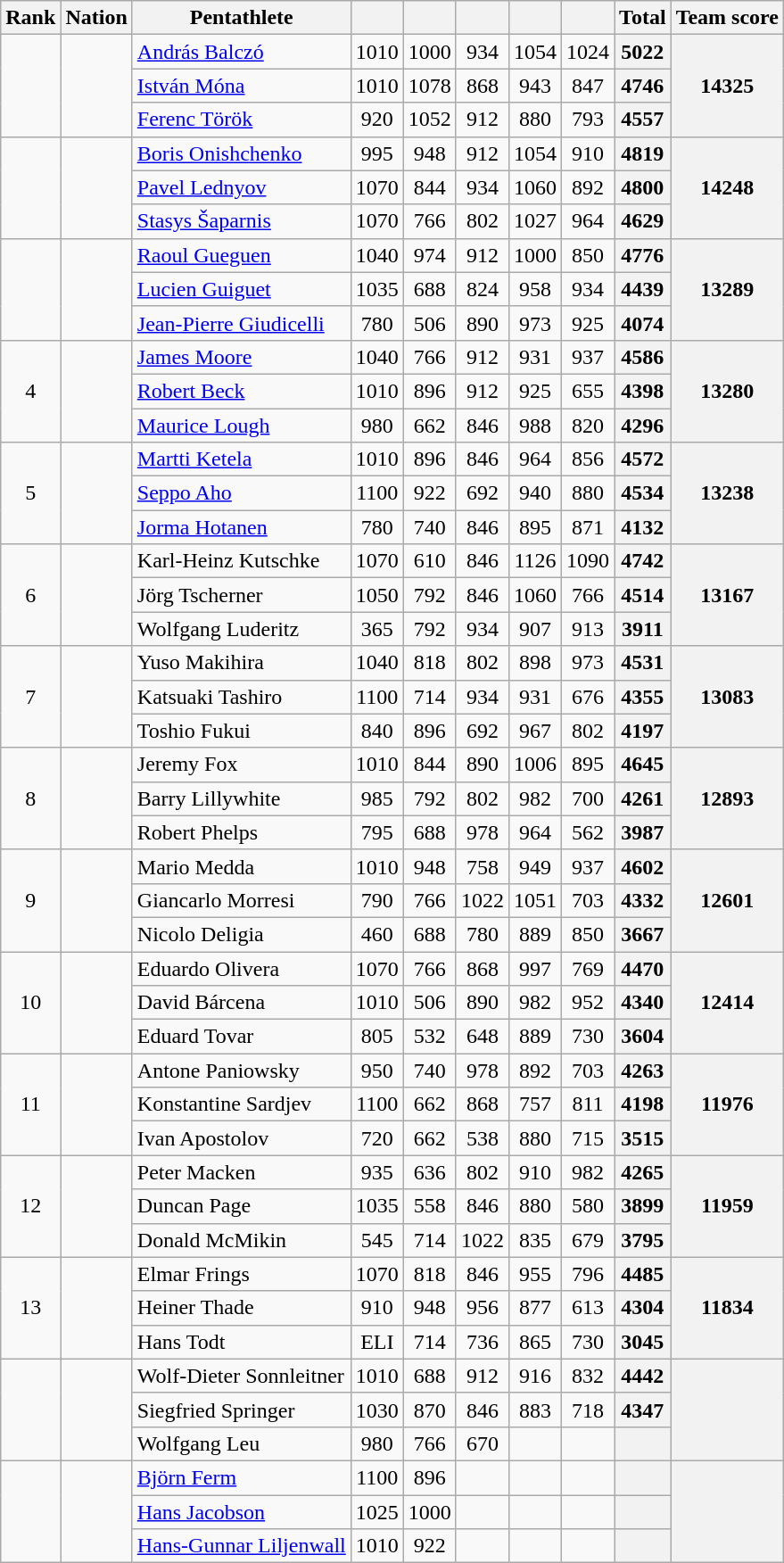<table class="wikitable sortable" style=text-align:center>
<tr>
<th>Rank</th>
<th>Nation</th>
<th>Pentathlete</th>
<th></th>
<th></th>
<th></th>
<th></th>
<th></th>
<th>Total</th>
<th>Team score</th>
</tr>
<tr>
<td rowspan="3"></td>
<td rowspan="3" align=left></td>
<td align=left><a href='#'>András Balczó</a></td>
<td>1010</td>
<td>1000</td>
<td>934</td>
<td>1054</td>
<td>1024</td>
<th>5022</th>
<th rowspan="3">14325</th>
</tr>
<tr>
<td align=left><a href='#'>István Móna</a></td>
<td>1010</td>
<td>1078</td>
<td>868</td>
<td>943</td>
<td>847</td>
<th>4746</th>
</tr>
<tr>
<td align=left><a href='#'>Ferenc Török</a></td>
<td>920</td>
<td>1052</td>
<td>912</td>
<td>880</td>
<td>793</td>
<th>4557</th>
</tr>
<tr>
<td rowspan="3"></td>
<td rowspan="3" align=left></td>
<td align=left><a href='#'>Boris Onishchenko</a></td>
<td>995</td>
<td>948</td>
<td>912</td>
<td>1054</td>
<td>910</td>
<th>4819</th>
<th rowspan="3">14248</th>
</tr>
<tr>
<td align=left><a href='#'>Pavel Lednyov</a></td>
<td>1070</td>
<td>844</td>
<td>934</td>
<td>1060</td>
<td>892</td>
<th>4800</th>
</tr>
<tr>
<td align=left><a href='#'>Stasys Šaparnis</a></td>
<td>1070</td>
<td>766</td>
<td>802</td>
<td>1027</td>
<td>964</td>
<th>4629</th>
</tr>
<tr>
<td rowspan="3"></td>
<td rowspan="3" align=left></td>
<td align=left><a href='#'>Raoul Gueguen</a></td>
<td>1040</td>
<td>974</td>
<td>912</td>
<td>1000</td>
<td>850</td>
<th>4776</th>
<th rowspan="3">13289</th>
</tr>
<tr>
<td align=left><a href='#'>Lucien Guiguet</a></td>
<td>1035</td>
<td>688</td>
<td>824</td>
<td>958</td>
<td>934</td>
<th>4439</th>
</tr>
<tr>
<td align=left><a href='#'>Jean-Pierre Giudicelli</a></td>
<td>780</td>
<td>506</td>
<td>890</td>
<td>973</td>
<td>925</td>
<th>4074</th>
</tr>
<tr>
<td rowspan="3">4</td>
<td rowspan="3" align=left></td>
<td align=left><a href='#'>James Moore</a></td>
<td>1040</td>
<td>766</td>
<td>912</td>
<td>931</td>
<td>937</td>
<th>4586</th>
<th rowspan="3">13280</th>
</tr>
<tr>
<td align=left><a href='#'>Robert Beck</a></td>
<td>1010</td>
<td>896</td>
<td>912</td>
<td>925</td>
<td>655</td>
<th>4398</th>
</tr>
<tr>
<td align=left><a href='#'>Maurice Lough</a></td>
<td>980</td>
<td>662</td>
<td>846</td>
<td>988</td>
<td>820</td>
<th>4296</th>
</tr>
<tr>
<td rowspan="3">5</td>
<td rowspan="3" align=left></td>
<td align=left><a href='#'>Martti Ketela</a></td>
<td>1010</td>
<td>896</td>
<td>846</td>
<td>964</td>
<td>856</td>
<th>4572</th>
<th rowspan="3">13238</th>
</tr>
<tr>
<td align=left><a href='#'>Seppo Aho</a></td>
<td>1100</td>
<td>922</td>
<td>692</td>
<td>940</td>
<td>880</td>
<th>4534</th>
</tr>
<tr>
<td align=left><a href='#'>Jorma Hotanen</a></td>
<td>780</td>
<td>740</td>
<td>846</td>
<td>895</td>
<td>871</td>
<th>4132</th>
</tr>
<tr>
<td rowspan="3">6</td>
<td rowspan="3" align=left></td>
<td align=left>Karl-Heinz Kutschke</td>
<td>1070</td>
<td>610</td>
<td>846</td>
<td>1126</td>
<td>1090</td>
<th>4742</th>
<th rowspan="3">13167</th>
</tr>
<tr>
<td align=left>Jörg Tscherner</td>
<td>1050</td>
<td>792</td>
<td>846</td>
<td>1060</td>
<td>766</td>
<th>4514</th>
</tr>
<tr>
<td align=left>Wolfgang Luderitz</td>
<td>365</td>
<td>792</td>
<td>934</td>
<td>907</td>
<td>913</td>
<th>3911</th>
</tr>
<tr>
<td rowspan="3">7</td>
<td rowspan="3" align=left></td>
<td align=left>Yuso Makihira</td>
<td>1040</td>
<td>818</td>
<td>802</td>
<td>898</td>
<td>973</td>
<th>4531</th>
<th rowspan="3">13083</th>
</tr>
<tr>
<td align=left>Katsuaki Tashiro</td>
<td>1100</td>
<td>714</td>
<td>934</td>
<td>931</td>
<td>676</td>
<th>4355</th>
</tr>
<tr>
<td align=left>Toshio Fukui</td>
<td>840</td>
<td>896</td>
<td>692</td>
<td>967</td>
<td>802</td>
<th>4197</th>
</tr>
<tr>
<td rowspan="3">8</td>
<td rowspan="3" align=left></td>
<td align=left>Jeremy Fox</td>
<td>1010</td>
<td>844</td>
<td>890</td>
<td>1006</td>
<td>895</td>
<th>4645</th>
<th rowspan="3">12893</th>
</tr>
<tr>
<td align=left>Barry Lillywhite</td>
<td>985</td>
<td>792</td>
<td>802</td>
<td>982</td>
<td>700</td>
<th>4261</th>
</tr>
<tr>
<td align=left>Robert Phelps</td>
<td>795</td>
<td>688</td>
<td>978</td>
<td>964</td>
<td>562</td>
<th>3987</th>
</tr>
<tr>
<td rowspan="3">9</td>
<td rowspan="3" align=left></td>
<td align=left>Mario Medda</td>
<td>1010</td>
<td>948</td>
<td>758</td>
<td>949</td>
<td>937</td>
<th>4602</th>
<th rowspan="3">12601</th>
</tr>
<tr>
<td align=left>Giancarlo Morresi</td>
<td>790</td>
<td>766</td>
<td>1022</td>
<td>1051</td>
<td>703</td>
<th>4332</th>
</tr>
<tr>
<td align=left>Nicolo Deligia</td>
<td>460</td>
<td>688</td>
<td>780</td>
<td>889</td>
<td>850</td>
<th>3667</th>
</tr>
<tr>
<td rowspan="3">10</td>
<td rowspan="3" align=left></td>
<td align=left>Eduardo Olivera</td>
<td>1070</td>
<td>766</td>
<td>868</td>
<td>997</td>
<td>769</td>
<th>4470</th>
<th rowspan="3">12414</th>
</tr>
<tr>
<td align=left>David Bárcena</td>
<td>1010</td>
<td>506</td>
<td>890</td>
<td>982</td>
<td>952</td>
<th>4340</th>
</tr>
<tr>
<td align=left>Eduard Tovar</td>
<td>805</td>
<td>532</td>
<td>648</td>
<td>889</td>
<td>730</td>
<th>3604</th>
</tr>
<tr>
<td rowspan="3">11</td>
<td rowspan="3" align=left></td>
<td align=left>Antone Paniowsky</td>
<td>950</td>
<td>740</td>
<td>978</td>
<td>892</td>
<td>703</td>
<th>4263</th>
<th rowspan="3">11976</th>
</tr>
<tr>
<td align=left>Konstantine Sardjev</td>
<td>1100</td>
<td>662</td>
<td>868</td>
<td>757</td>
<td>811</td>
<th>4198</th>
</tr>
<tr>
<td align=left>Ivan Apostolov</td>
<td>720</td>
<td>662</td>
<td>538</td>
<td>880</td>
<td>715</td>
<th>3515</th>
</tr>
<tr>
<td rowspan="3">12</td>
<td rowspan="3" align=left></td>
<td align=left>Peter Macken</td>
<td>935</td>
<td>636</td>
<td>802</td>
<td>910</td>
<td>982</td>
<th>4265</th>
<th rowspan="3">11959</th>
</tr>
<tr>
<td align=left>Duncan Page</td>
<td>1035</td>
<td>558</td>
<td>846</td>
<td>880</td>
<td>580</td>
<th>3899</th>
</tr>
<tr>
<td align=left>Donald McMikin</td>
<td>545</td>
<td>714</td>
<td>1022</td>
<td>835</td>
<td>679</td>
<th>3795</th>
</tr>
<tr>
<td rowspan="3">13</td>
<td rowspan="3" align=left></td>
<td align=left>Elmar Frings</td>
<td>1070</td>
<td>818</td>
<td>846</td>
<td>955</td>
<td>796</td>
<th>4485</th>
<th rowspan="3">11834</th>
</tr>
<tr>
<td align=left>Heiner Thade</td>
<td>910</td>
<td>948</td>
<td>956</td>
<td>877</td>
<td>613</td>
<th>4304</th>
</tr>
<tr>
<td align=left>Hans Todt</td>
<td>ELI</td>
<td>714</td>
<td>736</td>
<td>865</td>
<td>730</td>
<th>3045</th>
</tr>
<tr>
<td rowspan="3"></td>
<td rowspan="3" align=left></td>
<td align=left>Wolf-Dieter Sonnleitner</td>
<td>1010</td>
<td>688</td>
<td>912</td>
<td>916</td>
<td>832</td>
<th>4442</th>
<th rowspan="3"></th>
</tr>
<tr>
<td align=left>Siegfried Springer</td>
<td>1030</td>
<td>870</td>
<td>846</td>
<td>883</td>
<td>718</td>
<th>4347</th>
</tr>
<tr>
<td align=left>Wolfgang Leu</td>
<td>980</td>
<td>766</td>
<td>670</td>
<td></td>
<td></td>
<th></th>
</tr>
<tr>
<td rowspan="3"></td>
<td rowspan="3" align=left></td>
<td align=left><a href='#'>Björn Ferm</a></td>
<td>1100</td>
<td>896</td>
<td></td>
<td></td>
<td></td>
<th></th>
<th rowspan="3"></th>
</tr>
<tr>
<td align=left><a href='#'>Hans Jacobson</a></td>
<td>1025</td>
<td>1000</td>
<td></td>
<td></td>
<td></td>
<th></th>
</tr>
<tr>
<td align=left><a href='#'>Hans-Gunnar Liljenwall</a></td>
<td>1010</td>
<td>922</td>
<td></td>
<td></td>
<td></td>
<th></th>
</tr>
</table>
